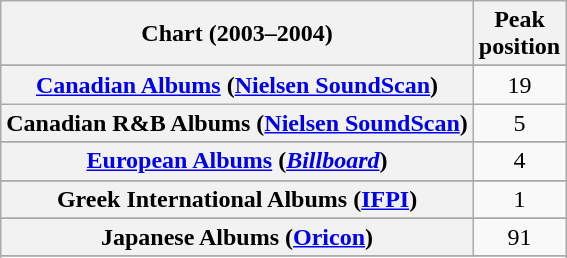<table class="wikitable sortable plainrowheaders" style="text-align:center">
<tr>
<th scope="col">Chart (2003–2004)</th>
<th scope="col">Peak<br>position</th>
</tr>
<tr>
</tr>
<tr>
</tr>
<tr>
</tr>
<tr>
</tr>
<tr>
<th scope="row"><a href='#'>Canadian Albums</a> (<a href='#'>Nielsen SoundScan</a>)</th>
<td>19</td>
</tr>
<tr>
<th scope="row">Canadian R&B Albums (<a href='#'>Nielsen SoundScan</a>)</th>
<td style="text-align:center;">5</td>
</tr>
<tr>
</tr>
<tr>
</tr>
<tr>
<th scope="row"><a href='#'>European Albums</a> (<em><a href='#'>Billboard</a></em>)</th>
<td>4</td>
</tr>
<tr>
</tr>
<tr>
</tr>
<tr>
<th scope="row">Greek International Albums (<a href='#'>IFPI</a>)</th>
<td>1</td>
</tr>
<tr>
</tr>
<tr>
</tr>
<tr>
<th scope="row">Japanese Albums (<a href='#'>Oricon</a>)</th>
<td>91</td>
</tr>
<tr>
</tr>
<tr>
</tr>
<tr>
</tr>
<tr>
</tr>
<tr>
</tr>
<tr>
</tr>
<tr>
</tr>
<tr>
</tr>
<tr>
</tr>
<tr>
</tr>
<tr>
</tr>
</table>
